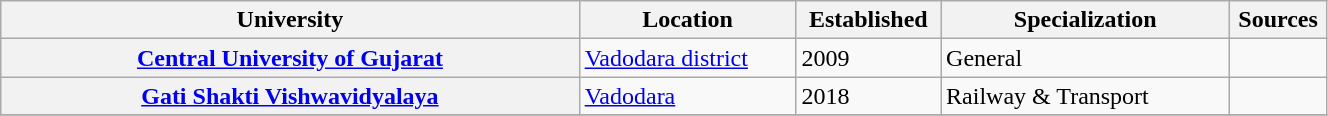<table class="wikitable sortable collapsible plainrowheaders" border="1" style="text-align:left; width:70%">
<tr>
<th scope="col" style="width: 40%;">University</th>
<th scope="col" style="width: 15%;">Location</th>
<th scope="col" style="width: 10%;">Established</th>
<th scope="col" style="width: 20%;">Specialization</th>
<th scope="col" style="width: 05%;" class="unsortable">Sources</th>
</tr>
<tr>
<th scope="row"><a href='#'>Central University of Gujarat</a></th>
<td><a href='#'>Vadodara district</a></td>
<td>2009</td>
<td>General</td>
<td></td>
</tr>
<tr>
<th scope="row"><a href='#'>Gati Shakti Vishwavidyalaya</a></th>
<td><a href='#'>Vadodara</a></td>
<td>2018</td>
<td>Railway & Transport</td>
<td></td>
</tr>
<tr>
</tr>
</table>
